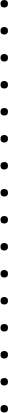<table>
<tr>
<td valign=top width=33%><br><ul><li></li><li></li><li></li><li></li><li></li><li></li><li></li><li></li><li></li><li></li><li></li><li></li><li></li><li></li><li></li><li></li></ul></td>
</tr>
</table>
